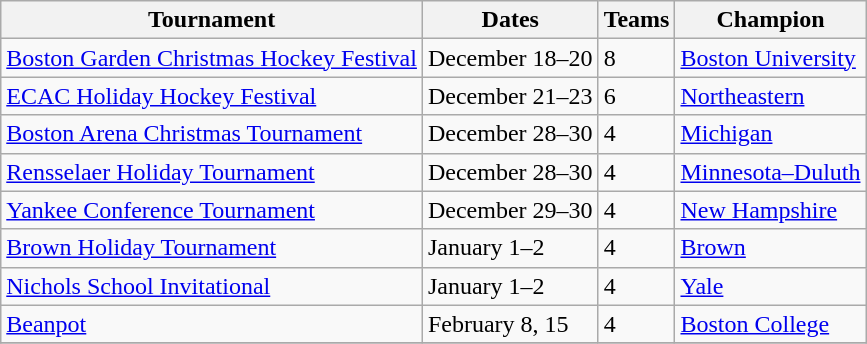<table class="wikitable">
<tr>
<th>Tournament</th>
<th>Dates</th>
<th>Teams</th>
<th>Champion</th>
</tr>
<tr>
<td><a href='#'>Boston Garden Christmas Hockey Festival</a></td>
<td>December 18–20</td>
<td>8</td>
<td><a href='#'>Boston University</a></td>
</tr>
<tr>
<td><a href='#'>ECAC Holiday Hockey Festival</a></td>
<td>December 21–23</td>
<td>6</td>
<td><a href='#'>Northeastern</a></td>
</tr>
<tr>
<td><a href='#'>Boston Arena Christmas Tournament</a></td>
<td>December 28–30</td>
<td>4</td>
<td><a href='#'>Michigan</a></td>
</tr>
<tr>
<td><a href='#'>Rensselaer Holiday Tournament</a></td>
<td>December 28–30</td>
<td>4</td>
<td><a href='#'>Minnesota–Duluth</a></td>
</tr>
<tr>
<td><a href='#'>Yankee Conference Tournament</a></td>
<td>December 29–30</td>
<td>4</td>
<td><a href='#'>New Hampshire</a></td>
</tr>
<tr>
<td><a href='#'>Brown Holiday Tournament</a></td>
<td>January 1–2</td>
<td>4</td>
<td><a href='#'>Brown</a></td>
</tr>
<tr>
<td><a href='#'>Nichols School Invitational</a></td>
<td>January 1–2</td>
<td>4</td>
<td><a href='#'>Yale</a></td>
</tr>
<tr>
<td><a href='#'>Beanpot</a></td>
<td>February 8, 15</td>
<td>4</td>
<td><a href='#'>Boston College</a></td>
</tr>
<tr>
</tr>
</table>
